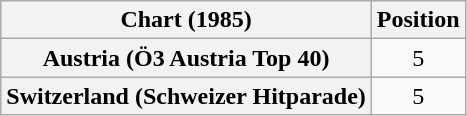<table class="wikitable plainrowheaders" style="text-align:center">
<tr>
<th>Chart (1985)</th>
<th>Position</th>
</tr>
<tr>
<th scope="row">Austria (Ö3 Austria Top 40)</th>
<td>5</td>
</tr>
<tr>
<th scope="row">Switzerland (Schweizer Hitparade)</th>
<td>5</td>
</tr>
</table>
